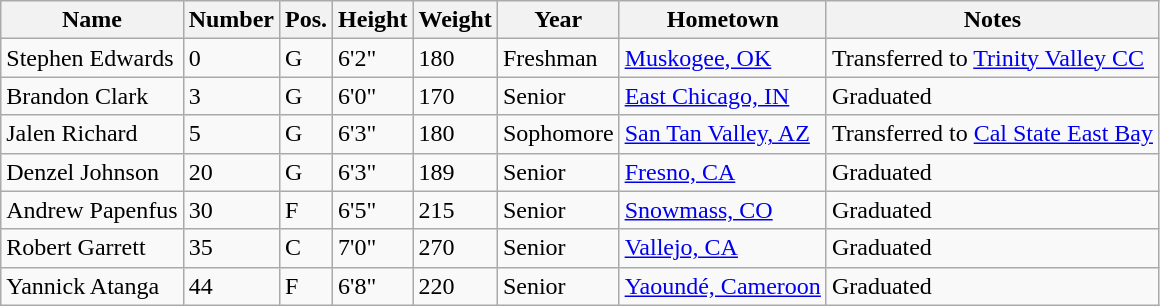<table class="wikitable sortable" border="1">
<tr>
<th>Name</th>
<th>Number</th>
<th>Pos.</th>
<th>Height</th>
<th>Weight</th>
<th>Year</th>
<th>Hometown</th>
<th class="unsortable">Notes</th>
</tr>
<tr>
<td>Stephen Edwards</td>
<td>0</td>
<td>G</td>
<td>6'2"</td>
<td>180</td>
<td>Freshman</td>
<td><a href='#'>Muskogee, OK</a></td>
<td>Transferred to <a href='#'>Trinity Valley CC</a></td>
</tr>
<tr>
<td>Brandon Clark</td>
<td>3</td>
<td>G</td>
<td>6'0"</td>
<td>170</td>
<td>Senior</td>
<td><a href='#'>East Chicago, IN</a></td>
<td>Graduated</td>
</tr>
<tr>
<td>Jalen Richard</td>
<td>5</td>
<td>G</td>
<td>6'3"</td>
<td>180</td>
<td>Sophomore</td>
<td><a href='#'>San Tan Valley, AZ</a></td>
<td>Transferred to <a href='#'>Cal State East Bay</a></td>
</tr>
<tr>
<td>Denzel Johnson</td>
<td>20</td>
<td>G</td>
<td>6'3"</td>
<td>189</td>
<td>Senior</td>
<td><a href='#'>Fresno, CA</a></td>
<td>Graduated</td>
</tr>
<tr>
<td>Andrew Papenfus</td>
<td>30</td>
<td>F</td>
<td>6'5"</td>
<td>215</td>
<td>Senior</td>
<td><a href='#'>Snowmass, CO</a></td>
<td>Graduated</td>
</tr>
<tr>
<td>Robert Garrett</td>
<td>35</td>
<td>C</td>
<td>7'0"</td>
<td>270</td>
<td>Senior</td>
<td><a href='#'>Vallejo, CA</a></td>
<td>Graduated</td>
</tr>
<tr>
<td>Yannick Atanga</td>
<td>44</td>
<td>F</td>
<td>6'8"</td>
<td>220</td>
<td>Senior</td>
<td><a href='#'>Yaoundé, Cameroon</a></td>
<td>Graduated</td>
</tr>
</table>
